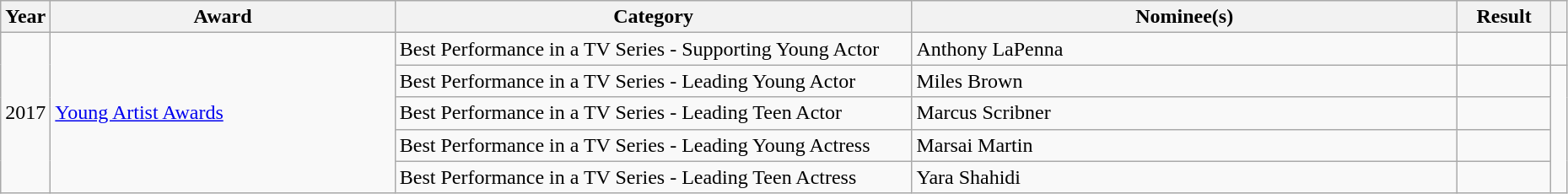<table class="wikitable sortable" style="width:98%">
<tr>
<th scope="col" style="width:3%;">Year</th>
<th scope="col" style="width:22%;">Award</th>
<th scope="col" style="width:33%;">Category</th>
<th>Nominee(s)</th>
<th scope="col" style="width:6%;">Result</th>
<th scope="col" class="unsortable" style="width:1%;"></th>
</tr>
<tr>
<td rowspan="5">2017</td>
<td rowspan=5><a href='#'>Young Artist Awards</a></td>
<td>Best Performance in a TV Series - Supporting Young Actor</td>
<td>Anthony LaPenna</td>
<td></td>
<td></td>
</tr>
<tr>
<td>Best Performance in a TV Series - Leading Young Actor</td>
<td>Miles Brown</td>
<td></td>
<td rowspan=4></td>
</tr>
<tr>
<td>Best Performance in a TV Series - Leading Teen Actor</td>
<td>Marcus Scribner</td>
<td></td>
</tr>
<tr>
<td>Best Performance in a TV Series - Leading Young Actress</td>
<td>Marsai Martin</td>
<td></td>
</tr>
<tr>
<td>Best Performance in a TV Series - Leading Teen Actress</td>
<td>Yara Shahidi</td>
<td></td>
</tr>
</table>
